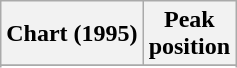<table class="wikitable sortable">
<tr>
<th align="left">Chart (1995)</th>
<th align="center">Peak<br>position</th>
</tr>
<tr>
</tr>
<tr>
</tr>
</table>
